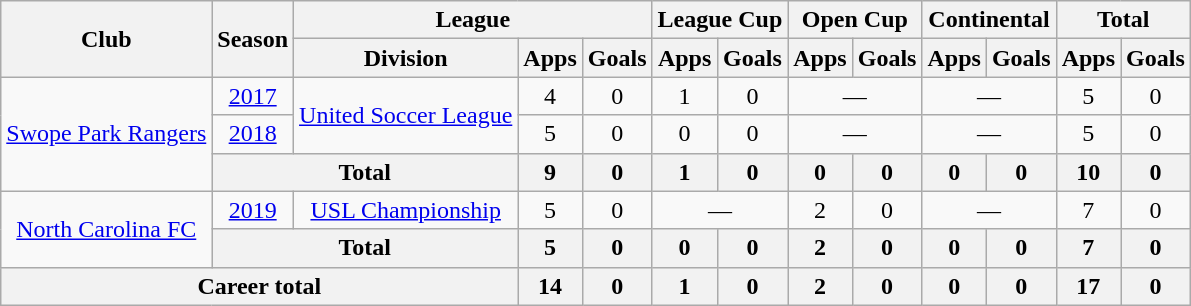<table class="wikitable" style="text-align: center;">
<tr>
<th rowspan="2">Club</th>
<th rowspan="2">Season</th>
<th colspan="3">League</th>
<th colspan="2">League Cup</th>
<th colspan="2">Open Cup</th>
<th colspan="2">Continental</th>
<th colspan="2">Total</th>
</tr>
<tr>
<th>Division</th>
<th>Apps</th>
<th>Goals</th>
<th>Apps</th>
<th>Goals</th>
<th>Apps</th>
<th>Goals</th>
<th>Apps</th>
<th>Goals</th>
<th>Apps</th>
<th>Goals</th>
</tr>
<tr>
<td rowspan="3"><a href='#'>Swope Park Rangers</a></td>
<td><a href='#'>2017</a></td>
<td rowspan="2"><a href='#'>United Soccer League</a></td>
<td>4</td>
<td>0</td>
<td>1</td>
<td>0</td>
<td colspan="2">—</td>
<td colspan="2">—</td>
<td>5</td>
<td>0</td>
</tr>
<tr>
<td><a href='#'>2018</a></td>
<td>5</td>
<td>0</td>
<td>0</td>
<td>0</td>
<td colspan="2">—</td>
<td colspan="2">—</td>
<td>5</td>
<td>0</td>
</tr>
<tr>
<th colspan="2">Total</th>
<th>9</th>
<th>0</th>
<th>1</th>
<th>0</th>
<th>0</th>
<th>0</th>
<th>0</th>
<th>0</th>
<th>10</th>
<th>0</th>
</tr>
<tr>
<td rowspan="2"><a href='#'>North Carolina FC</a></td>
<td><a href='#'>2019</a></td>
<td><a href='#'>USL Championship</a></td>
<td>5</td>
<td>0</td>
<td colspan="2">—</td>
<td>2</td>
<td>0</td>
<td colspan="2">—</td>
<td>7</td>
<td>0</td>
</tr>
<tr>
<th colspan="2">Total</th>
<th>5</th>
<th>0</th>
<th>0</th>
<th>0</th>
<th>2</th>
<th>0</th>
<th>0</th>
<th>0</th>
<th>7</th>
<th>0</th>
</tr>
<tr>
<th colspan="3">Career total</th>
<th>14</th>
<th>0</th>
<th>1</th>
<th>0</th>
<th>2</th>
<th>0</th>
<th>0</th>
<th>0</th>
<th>17</th>
<th>0</th>
</tr>
</table>
